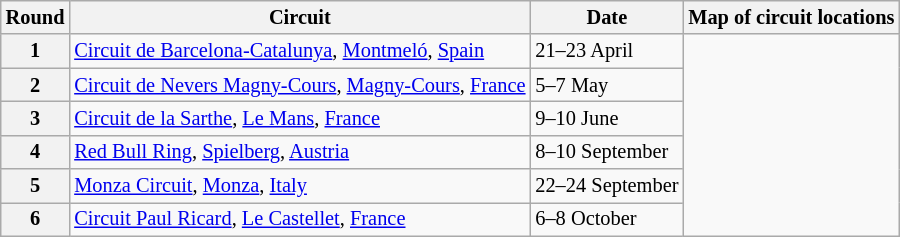<table class="wikitable" style="font-size: 85%;">
<tr>
<th>Round</th>
<th>Circuit</th>
<th>Date</th>
<th>Map of circuit locations</th>
</tr>
<tr>
<th>1</th>
<td> <a href='#'>Circuit de Barcelona-Catalunya</a>, <a href='#'>Montmeló</a>, <a href='#'>Spain</a></td>
<td>21–23 April</td>
<td rowspan="6"></td>
</tr>
<tr>
<th>2</th>
<td> <a href='#'>Circuit de Nevers Magny-Cours</a>, <a href='#'>Magny-Cours</a>, <a href='#'>France</a></td>
<td>5–7 May</td>
</tr>
<tr>
<th>3</th>
<td> <a href='#'>Circuit de la Sarthe</a>, <a href='#'>Le Mans</a>, <a href='#'>France</a></td>
<td>9–10 June</td>
</tr>
<tr>
<th>4</th>
<td> <a href='#'>Red Bull Ring</a>, <a href='#'>Spielberg</a>, <a href='#'>Austria</a></td>
<td>8–10 September</td>
</tr>
<tr>
<th>5</th>
<td> <a href='#'>Monza Circuit</a>, <a href='#'>Monza</a>, <a href='#'>Italy</a></td>
<td>22–24 September</td>
</tr>
<tr>
<th>6</th>
<td> <a href='#'>Circuit Paul Ricard</a>, <a href='#'>Le Castellet</a>, <a href='#'>France</a></td>
<td>6–8 October</td>
</tr>
</table>
